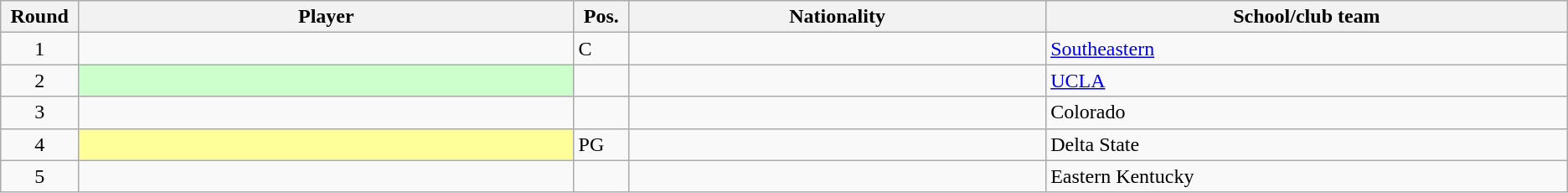<table class="wikitable sortable">
<tr>
<th width="1%">Round</th>
<th width="19%">Player</th>
<th width="1%">Pos.</th>
<th width="16%">Nationality</th>
<th width="20%">School/club team</th>
</tr>
<tr>
<td align=center>1</td>
<td></td>
<td>C</td>
<td></td>
<td><a href='#'>Southeastern</a></td>
</tr>
<tr>
<td align=center>2</td>
<td bgcolor="#CCFFCC"></td>
<td></td>
<td></td>
<td><a href='#'>UCLA</a></td>
</tr>
<tr>
<td align=center>3</td>
<td></td>
<td></td>
<td></td>
<td>Colorado</td>
</tr>
<tr>
<td align=center>4</td>
<td bgcolor="#FFFF99"></td>
<td>PG</td>
<td></td>
<td>Delta State</td>
</tr>
<tr>
<td align=center>5</td>
<td></td>
<td></td>
<td></td>
<td>Eastern Kentucky</td>
</tr>
</table>
